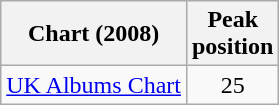<table class="wikitable">
<tr>
<th align="left">Chart (2008)</th>
<th align="left">Peak<br> position</th>
</tr>
<tr>
<td align="left"><a href='#'>UK Albums Chart</a></td>
<td align="center">25</td>
</tr>
</table>
